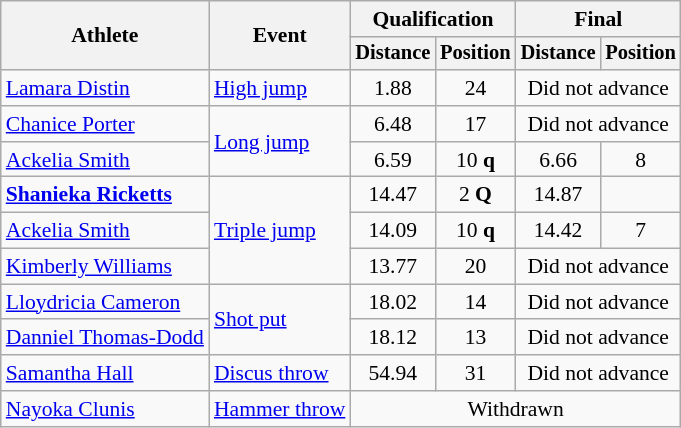<table class=wikitable style="font-size:90%">
<tr>
<th rowspan="2">Athlete</th>
<th rowspan="2">Event</th>
<th colspan="2">Qualification</th>
<th colspan="2">Final</th>
</tr>
<tr style="font-size:95%">
<th>Distance</th>
<th>Position</th>
<th>Distance</th>
<th>Position</th>
</tr>
<tr align=center>
<td align=left><a href='#'>Lamara Distin</a></td>
<td align=left><a href='#'>High jump</a></td>
<td>1.88</td>
<td>24</td>
<td colspan=2>Did not advance</td>
</tr>
<tr align=center>
<td align=left><a href='#'>Chanice Porter</a></td>
<td align=left rowspan=2><a href='#'>Long jump</a></td>
<td>6.48</td>
<td>17</td>
<td colspan=2>Did not advance</td>
</tr>
<tr align=center>
<td align=left><a href='#'>Ackelia Smith</a></td>
<td>6.59</td>
<td>10 <strong>q</strong></td>
<td>6.66</td>
<td>8</td>
</tr>
<tr align=center>
<td align=left><strong><a href='#'>Shanieka Ricketts</a></strong></td>
<td align=left rowspan=3><a href='#'>Triple jump</a></td>
<td>14.47</td>
<td>2 <strong>Q</strong></td>
<td>14.87</td>
<td></td>
</tr>
<tr align=center>
<td align=left><a href='#'>Ackelia Smith</a></td>
<td>14.09</td>
<td>10 <strong>q</strong></td>
<td>14.42</td>
<td>7</td>
</tr>
<tr align=center>
<td align=left><a href='#'>Kimberly Williams</a></td>
<td>13.77</td>
<td>20</td>
<td colspan=2>Did not advance</td>
</tr>
<tr align=center>
<td align=left><a href='#'>Lloydricia Cameron</a></td>
<td align=left rowspan=2><a href='#'>Shot put</a></td>
<td>18.02 </td>
<td>14</td>
<td colspan=2>Did not advance</td>
</tr>
<tr align=center>
<td align=left><a href='#'>Danniel Thomas-Dodd</a></td>
<td>18.12</td>
<td>13</td>
<td colspan=2>Did not advance</td>
</tr>
<tr align=center>
<td align=left><a href='#'>Samantha Hall</a></td>
<td align=left><a href='#'>Discus throw</a></td>
<td>54.94</td>
<td>31</td>
<td colspan=2>Did not advance</td>
</tr>
<tr align=center>
<td align=left><a href='#'>Nayoka Clunis</a></td>
<td align=left><a href='#'>Hammer throw</a></td>
<td colspan=4>Withdrawn</td>
</tr>
</table>
